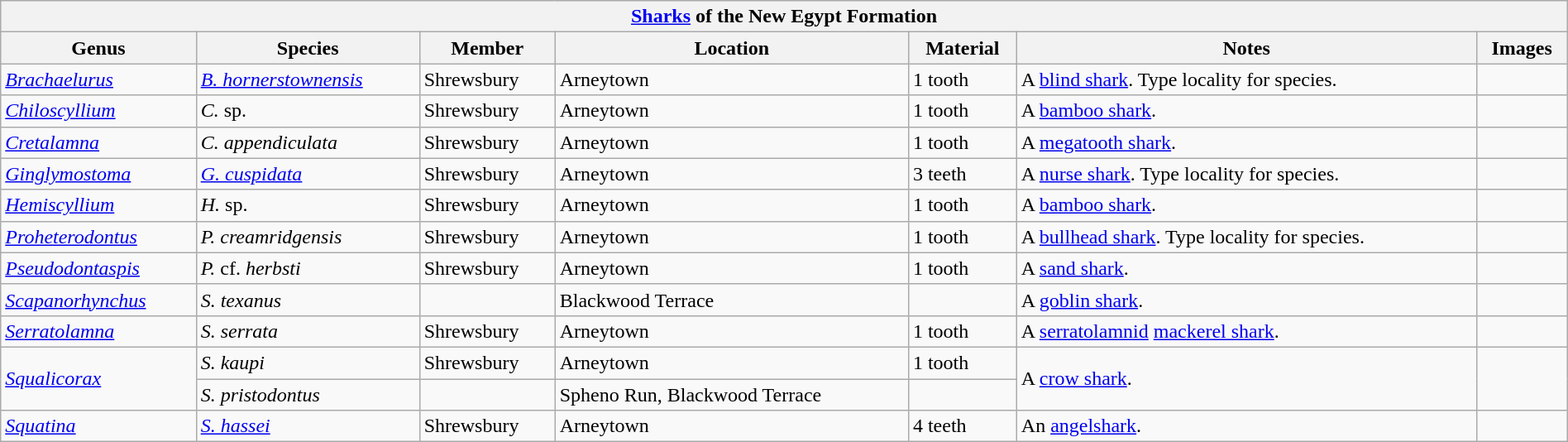<table class="wikitable" width="100%" align="center">
<tr>
<th colspan="8" align="center"><strong><a href='#'>Sharks</a> of the New Egypt Formation</strong></th>
</tr>
<tr>
<th>Genus</th>
<th>Species</th>
<th>Member</th>
<th>Location</th>
<th>Material</th>
<th>Notes</th>
<th>Images</th>
</tr>
<tr>
<td><em><a href='#'>Brachaelurus</a></em></td>
<td><em><a href='#'>B. hornerstownensis</a></em></td>
<td>Shrewsbury</td>
<td>Arneytown</td>
<td>1 tooth</td>
<td>A <a href='#'>blind shark</a>. Type locality for species.</td>
<td></td>
</tr>
<tr>
<td><em><a href='#'>Chiloscyllium</a></em></td>
<td><em>C.</em> sp.</td>
<td>Shrewsbury</td>
<td>Arneytown</td>
<td>1 tooth</td>
<td>A <a href='#'>bamboo shark</a>.</td>
<td></td>
</tr>
<tr>
<td><em><a href='#'>Cretalamna</a></em></td>
<td><em>C. appendiculata</em></td>
<td>Shrewsbury</td>
<td>Arneytown</td>
<td>1 tooth</td>
<td>A <a href='#'>megatooth shark</a>.</td>
<td></td>
</tr>
<tr>
<td><em><a href='#'>Ginglymostoma</a></em></td>
<td><em><a href='#'>G. cuspidata</a></em></td>
<td>Shrewsbury</td>
<td>Arneytown</td>
<td>3 teeth</td>
<td>A <a href='#'>nurse shark</a>. Type locality for species.</td>
<td></td>
</tr>
<tr>
<td><em><a href='#'>Hemiscyllium</a></em></td>
<td><em>H.</em> sp.</td>
<td>Shrewsbury</td>
<td>Arneytown</td>
<td>1 tooth</td>
<td>A <a href='#'>bamboo shark</a>.</td>
<td></td>
</tr>
<tr>
<td><em><a href='#'>Proheterodontus</a></em></td>
<td><em>P. creamridgensis</em></td>
<td>Shrewsbury</td>
<td>Arneytown</td>
<td>1 tooth</td>
<td>A <a href='#'>bullhead shark</a>. Type locality for species.</td>
<td></td>
</tr>
<tr>
<td><em><a href='#'>Pseudodontaspis</a></em></td>
<td><em>P.</em> cf. <em>herbsti</em></td>
<td>Shrewsbury</td>
<td>Arneytown</td>
<td>1 tooth</td>
<td>A <a href='#'>sand shark</a>.</td>
<td></td>
</tr>
<tr>
<td><em><a href='#'>Scapanorhynchus</a></em></td>
<td><em>S. texanus</em></td>
<td></td>
<td>Blackwood Terrace</td>
<td></td>
<td>A <a href='#'>goblin shark</a>.</td>
<td></td>
</tr>
<tr>
<td><em><a href='#'>Serratolamna</a></em></td>
<td><em>S. serrata</em></td>
<td>Shrewsbury</td>
<td>Arneytown</td>
<td>1 tooth</td>
<td>A <a href='#'>serratolamnid</a> <a href='#'>mackerel shark</a>.</td>
<td></td>
</tr>
<tr>
<td rowspan="2"><em><a href='#'>Squalicorax</a></em></td>
<td><em>S. kaupi</em></td>
<td>Shrewsbury</td>
<td>Arneytown</td>
<td>1 tooth</td>
<td rowspan="2">A <a href='#'>crow shark</a>.</td>
<td rowspan="2"></td>
</tr>
<tr>
<td><em>S. pristodontus</em></td>
<td></td>
<td>Spheno Run, Blackwood Terrace</td>
<td></td>
</tr>
<tr>
<td><em><a href='#'>Squatina</a></em></td>
<td><em><a href='#'>S. hassei</a></em></td>
<td>Shrewsbury</td>
<td>Arneytown</td>
<td>4 teeth</td>
<td>An <a href='#'>angelshark</a>.</td>
<td></td>
</tr>
</table>
